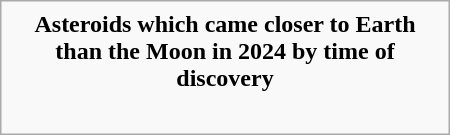<table class="infobox" style="width: 300px;">
<tr>
<td style="text-align:center"><strong>Asteroids which came closer to Earth than the Moon in 2024 by time of discovery</strong></td>
</tr>
<tr>
<td><br></td>
</tr>
</table>
